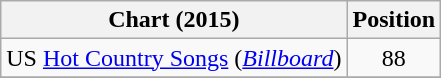<table class="wikitable sortable">
<tr>
<th scope="col">Chart (2015)</th>
<th scope="col">Position</th>
</tr>
<tr>
<td>US <a href='#'>Hot Country Songs</a> (<em><a href='#'>Billboard</a></em>)</td>
<td align="center">88</td>
</tr>
<tr>
</tr>
</table>
